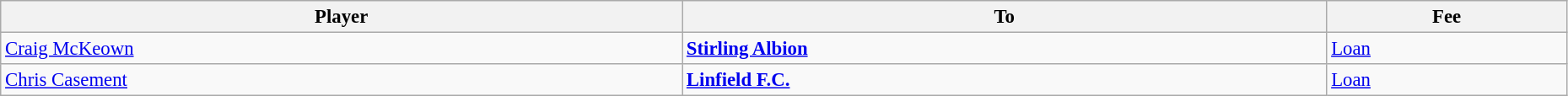<table class="wikitable" style="text-align:center; font-size:95%;width:98%; text-align:left">
<tr>
<th>Player</th>
<th>To</th>
<th>Fee</th>
</tr>
<tr>
<td> <a href='#'>Craig McKeown</a></td>
<td><strong> <a href='#'>Stirling Albion</a></strong></td>
<td><a href='#'>Loan</a></td>
</tr>
<tr>
<td> <a href='#'>Chris Casement</a></td>
<td><strong> <a href='#'>Linfield F.C.</a></strong></td>
<td><a href='#'>Loan</a></td>
</tr>
</table>
